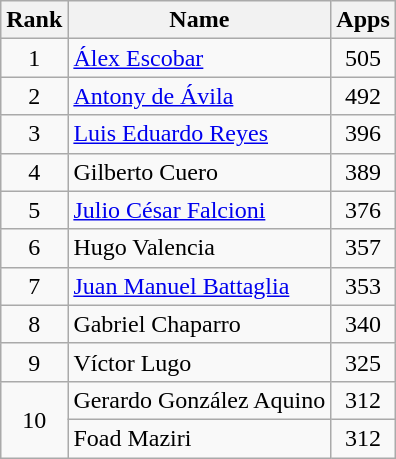<table class="wikitable">
<tr>
<th>Rank</th>
<th>Name</th>
<th>Apps</th>
</tr>
<tr>
<td align=center>1</td>
<td> <a href='#'>Álex Escobar</a></td>
<td align=center>505</td>
</tr>
<tr>
<td align=center>2</td>
<td> <a href='#'>Antony de Ávila</a></td>
<td align=center>492</td>
</tr>
<tr>
<td align=center>3</td>
<td> <a href='#'>Luis Eduardo Reyes</a></td>
<td align=center>396</td>
</tr>
<tr>
<td align=center>4</td>
<td> Gilberto Cuero</td>
<td align=center>389</td>
</tr>
<tr>
<td align=center>5</td>
<td> <a href='#'>Julio César Falcioni</a></td>
<td align=center>376</td>
</tr>
<tr>
<td align=center>6</td>
<td> Hugo Valencia</td>
<td align=center>357</td>
</tr>
<tr>
<td align=center>7</td>
<td> <a href='#'>Juan Manuel Battaglia</a></td>
<td align=center>353</td>
</tr>
<tr>
<td align=center>8</td>
<td> Gabriel Chaparro</td>
<td align=center>340</td>
</tr>
<tr>
<td align=center>9</td>
<td> Víctor Lugo</td>
<td align=center>325</td>
</tr>
<tr>
<td style="text-align:center;" rowspan="2">10</td>
<td> Gerardo González Aquino</td>
<td align=center>312</td>
</tr>
<tr>
<td> Foad Maziri</td>
<td align=center>312</td>
</tr>
</table>
